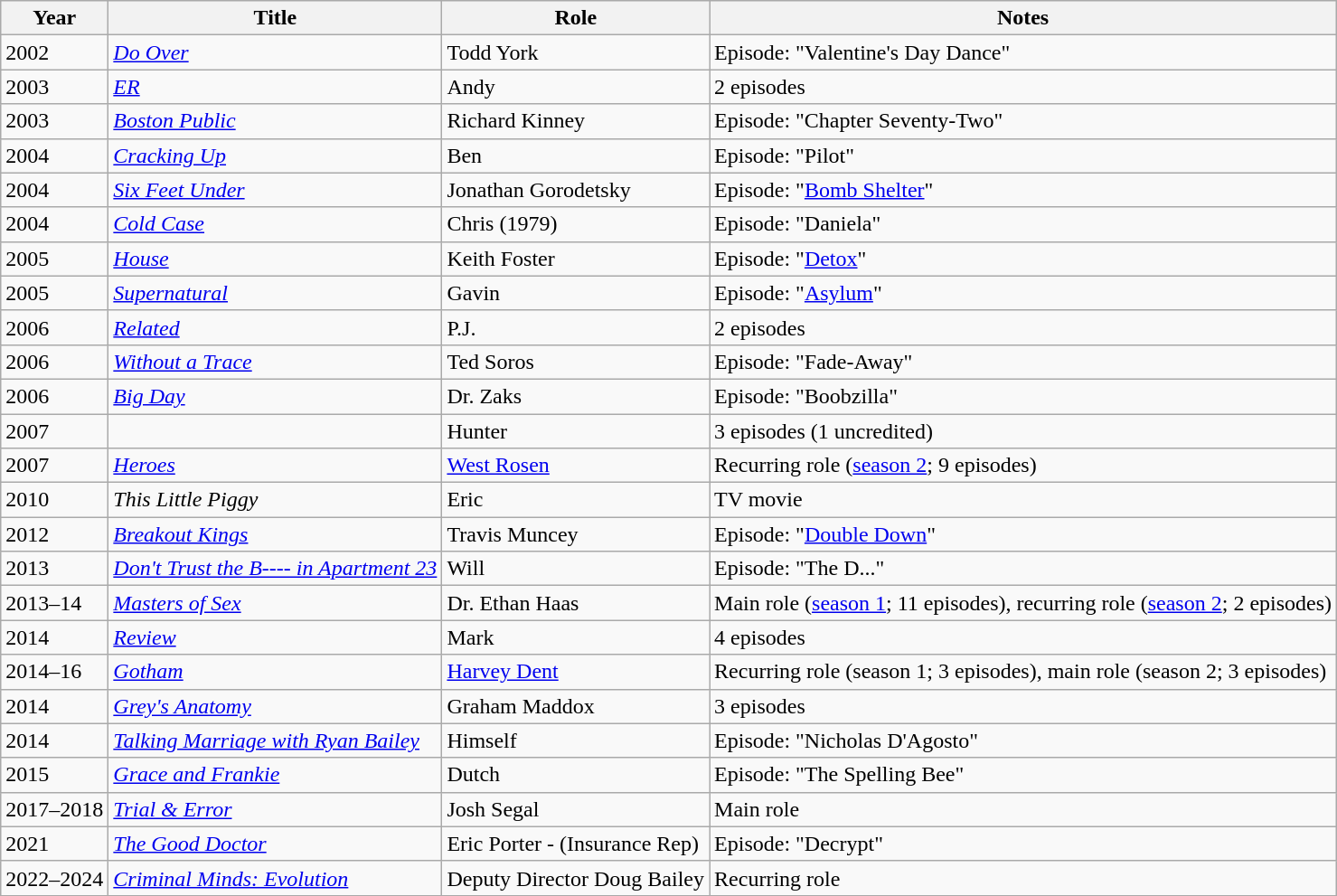<table class="wikitable sortable">
<tr>
<th>Year</th>
<th>Title</th>
<th>Role</th>
<th class="unsortable">Notes</th>
</tr>
<tr>
<td>2002</td>
<td><em><a href='#'>Do Over</a></em></td>
<td>Todd York</td>
<td>Episode: "Valentine's Day Dance"</td>
</tr>
<tr>
<td>2003</td>
<td><em><a href='#'>ER</a></em></td>
<td>Andy</td>
<td>2 episodes</td>
</tr>
<tr>
<td>2003</td>
<td><em><a href='#'>Boston Public</a></em></td>
<td>Richard Kinney</td>
<td>Episode: "Chapter Seventy-Two"</td>
</tr>
<tr>
<td>2004</td>
<td><em><a href='#'>Cracking Up</a></em></td>
<td>Ben</td>
<td>Episode: "Pilot"</td>
</tr>
<tr>
<td>2004</td>
<td><em><a href='#'>Six Feet Under</a></em></td>
<td>Jonathan Gorodetsky</td>
<td>Episode: "<a href='#'>Bomb Shelter</a>"</td>
</tr>
<tr>
<td>2004</td>
<td><em><a href='#'>Cold Case</a></em></td>
<td>Chris (1979)</td>
<td>Episode: "Daniela"</td>
</tr>
<tr>
<td>2005</td>
<td><em><a href='#'>House</a></em></td>
<td>Keith Foster</td>
<td>Episode: "<a href='#'>Detox</a>"</td>
</tr>
<tr>
<td>2005</td>
<td><em><a href='#'>Supernatural</a></em></td>
<td>Gavin</td>
<td>Episode: "<a href='#'>Asylum</a>"</td>
</tr>
<tr>
<td>2006</td>
<td><em><a href='#'>Related</a></em></td>
<td>P.J.</td>
<td>2 episodes</td>
</tr>
<tr>
<td>2006</td>
<td><em><a href='#'>Without a Trace</a></em></td>
<td>Ted Soros</td>
<td>Episode: "Fade-Away"</td>
</tr>
<tr>
<td>2006</td>
<td><em><a href='#'>Big Day</a></em></td>
<td>Dr. Zaks</td>
<td>Episode: "Boobzilla"</td>
</tr>
<tr>
<td>2007</td>
<td><em></em></td>
<td>Hunter</td>
<td>3 episodes (1 uncredited)</td>
</tr>
<tr>
<td>2007</td>
<td><em><a href='#'>Heroes</a></em></td>
<td><a href='#'>West Rosen</a></td>
<td>Recurring role (<a href='#'>season 2</a>; 9 episodes)</td>
</tr>
<tr>
<td>2010</td>
<td><em>This Little Piggy</em></td>
<td>Eric</td>
<td>TV movie</td>
</tr>
<tr>
<td>2012</td>
<td><em><a href='#'>Breakout Kings</a></em></td>
<td>Travis Muncey</td>
<td>Episode: "<a href='#'>Double Down</a>"</td>
</tr>
<tr>
<td>2013</td>
<td><em><a href='#'>Don't Trust the B---- in Apartment 23</a></em></td>
<td>Will</td>
<td>Episode: "The D..."</td>
</tr>
<tr>
<td>2013–14</td>
<td><em><a href='#'>Masters of Sex</a></em></td>
<td>Dr. Ethan Haas</td>
<td>Main role (<a href='#'>season 1</a>; 11 episodes), recurring role (<a href='#'>season 2</a>; 2 episodes)</td>
</tr>
<tr>
<td>2014</td>
<td><em><a href='#'>Review</a></em></td>
<td>Mark</td>
<td>4 episodes</td>
</tr>
<tr>
<td>2014–16</td>
<td><em><a href='#'>Gotham</a></em></td>
<td><a href='#'>Harvey Dent</a></td>
<td>Recurring role (season 1; 3 episodes), main role (season 2; 3 episodes)</td>
</tr>
<tr>
<td>2014</td>
<td><em><a href='#'>Grey's Anatomy</a></em></td>
<td>Graham Maddox</td>
<td>3 episodes</td>
</tr>
<tr>
<td>2014</td>
<td><em><a href='#'>Talking Marriage with Ryan Bailey</a></em></td>
<td>Himself</td>
<td>Episode: "Nicholas D'Agosto"</td>
</tr>
<tr>
<td>2015</td>
<td><em><a href='#'>Grace and Frankie</a></em></td>
<td>Dutch</td>
<td>Episode: "The Spelling Bee"</td>
</tr>
<tr>
<td>2017–2018</td>
<td><em><a href='#'>Trial & Error</a></em></td>
<td>Josh Segal</td>
<td>Main role</td>
</tr>
<tr>
<td>2021</td>
<td><em><a href='#'>The Good Doctor</a></em></td>
<td>Eric Porter - (Insurance Rep)</td>
<td>Episode: "Decrypt"</td>
</tr>
<tr>
<td>2022–2024</td>
<td><em><a href='#'>Criminal Minds: Evolution</a></em></td>
<td>Deputy Director Doug Bailey</td>
<td>Recurring role</td>
</tr>
</table>
